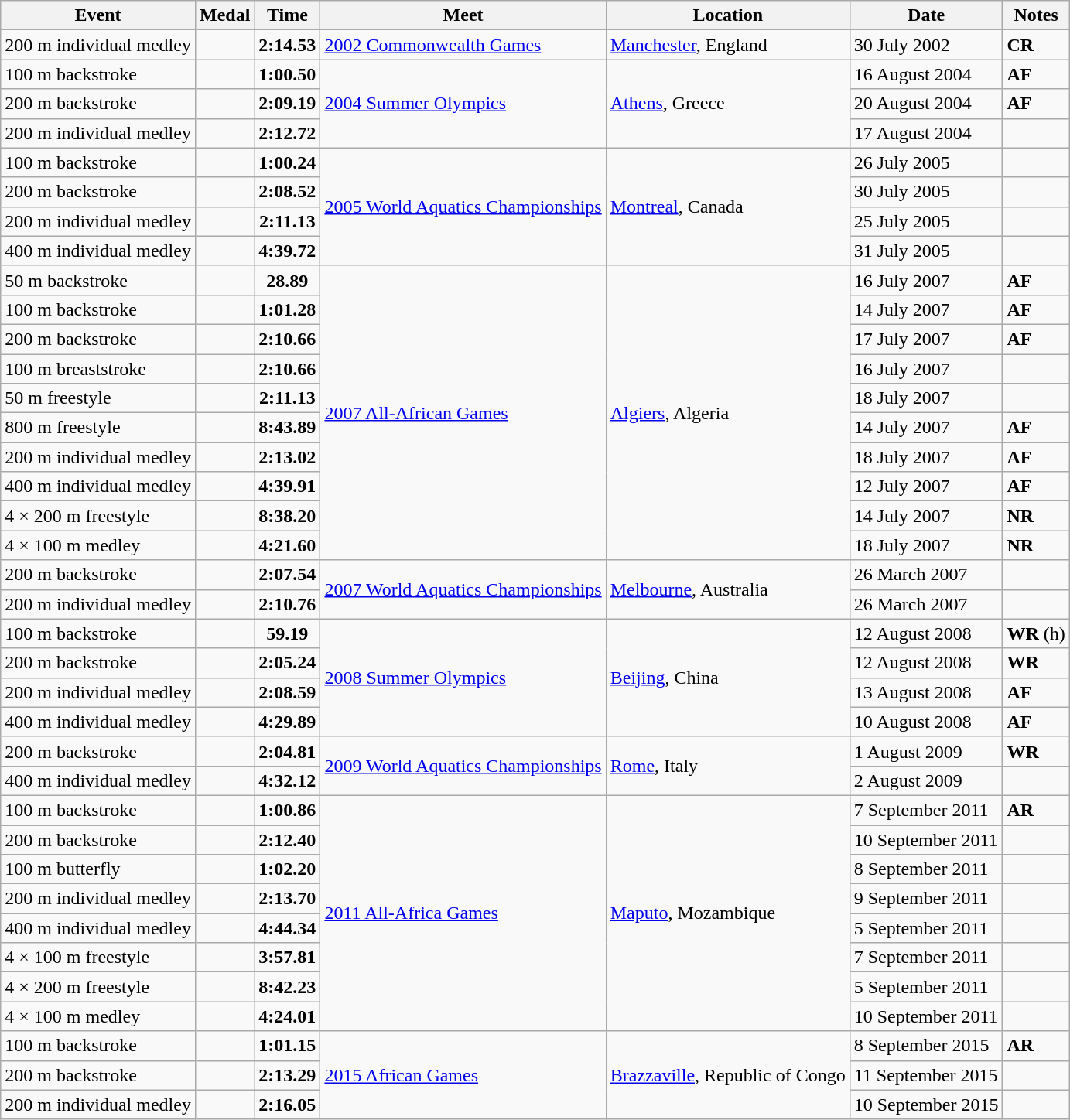<table class="wikitable">
<tr>
<th>Event</th>
<th>Medal</th>
<th>Time</th>
<th>Meet</th>
<th>Location</th>
<th>Date</th>
<th>Notes</th>
</tr>
<tr>
<td>200 m individual medley</td>
<td style="text-align:center;"></td>
<td style="text-align:center;"><strong>2:14.53</strong></td>
<td><a href='#'>2002 Commonwealth Games</a></td>
<td><a href='#'>Manchester</a>, England</td>
<td>30 July 2002</td>
<td><strong>CR</strong></td>
</tr>
<tr>
<td>100 m backstroke</td>
<td style="text-align:center;"></td>
<td style="text-align:center;"><strong>1:00.50</strong></td>
<td rowspan="3"><a href='#'>2004 Summer Olympics</a></td>
<td rowspan="3"><a href='#'>Athens</a>, Greece</td>
<td>16 August 2004</td>
<td><strong>AF</strong></td>
</tr>
<tr>
<td>200 m backstroke</td>
<td style="text-align:center;"></td>
<td style="text-align:center;"><strong>2:09.19</strong></td>
<td>20 August 2004</td>
<td><strong>AF</strong></td>
</tr>
<tr>
<td>200 m individual medley</td>
<td style="text-align:center;"></td>
<td style="text-align:center;"><strong>2:12.72</strong></td>
<td>17 August 2004</td>
<td></td>
</tr>
<tr>
<td>100 m backstroke</td>
<td style="text-align:center;"></td>
<td style="text-align:center;"><strong>1:00.24</strong></td>
<td rowspan="4"><a href='#'>2005 World Aquatics Championships</a></td>
<td rowspan="4"><a href='#'>Montreal</a>, Canada</td>
<td>26 July 2005</td>
<td></td>
</tr>
<tr>
<td>200 m backstroke</td>
<td style="text-align:center;"></td>
<td style="text-align:center;"><strong>2:08.52</strong></td>
<td>30 July 2005</td>
<td></td>
</tr>
<tr>
<td>200 m individual medley</td>
<td style="text-align:center;"></td>
<td style="text-align:center;"><strong>2:11.13</strong></td>
<td>25 July 2005</td>
<td></td>
</tr>
<tr>
<td>400 m individual medley</td>
<td style="text-align:center;"></td>
<td style="text-align:center;"><strong>4:39.72</strong></td>
<td>31 July 2005</td>
<td></td>
</tr>
<tr>
<td>50 m backstroke</td>
<td style="text-align:center;"></td>
<td style="text-align:center;"><strong>28.89</strong></td>
<td rowspan="10"><a href='#'>2007 All-African Games</a></td>
<td rowspan="10"><a href='#'>Algiers</a>, Algeria</td>
<td>16 July 2007</td>
<td><strong>AF</strong></td>
</tr>
<tr>
<td>100 m backstroke</td>
<td style="text-align:center;"></td>
<td style="text-align:center;"><strong>1:01.28</strong></td>
<td>14 July 2007</td>
<td><strong>AF</strong></td>
</tr>
<tr>
<td>200 m backstroke</td>
<td style="text-align:center;"></td>
<td style="text-align:center;"><strong>2:10.66</strong></td>
<td>17 July 2007</td>
<td><strong>AF</strong></td>
</tr>
<tr>
<td>100 m breaststroke</td>
<td style="text-align:center;"></td>
<td style="text-align:center;"><strong>2:10.66</strong></td>
<td>16 July 2007</td>
<td></td>
</tr>
<tr>
<td>50 m freestyle</td>
<td style="text-align:center;"></td>
<td style="text-align:center;"><strong>2:11.13</strong></td>
<td>18 July 2007</td>
<td></td>
</tr>
<tr>
<td>800 m freestyle</td>
<td style="text-align:center;"></td>
<td style="text-align:center;"><strong>8:43.89</strong></td>
<td>14 July 2007</td>
<td><strong>AF</strong></td>
</tr>
<tr>
<td>200 m individual medley</td>
<td style="text-align:center;"></td>
<td style="text-align:center;"><strong>2:13.02</strong></td>
<td>18 July 2007</td>
<td><strong>AF</strong></td>
</tr>
<tr>
<td>400 m individual medley</td>
<td style="text-align:center;"></td>
<td style="text-align:center;"><strong>4:39.91</strong></td>
<td>12 July 2007</td>
<td><strong>AF</strong></td>
</tr>
<tr>
<td>4 × 200 m freestyle</td>
<td style="text-align:center;"></td>
<td style="text-align:center;"><strong>8:38.20</strong></td>
<td>14 July 2007</td>
<td><strong>NR</strong></td>
</tr>
<tr>
<td>4 × 100 m medley</td>
<td style="text-align:center;"></td>
<td style="text-align:center;"><strong>4:21.60</strong></td>
<td>18 July 2007</td>
<td><strong>NR</strong></td>
</tr>
<tr>
<td>200 m backstroke</td>
<td style="text-align:center;"></td>
<td style="text-align:center;"><strong>2:07.54</strong></td>
<td rowspan="2"><a href='#'>2007 World Aquatics Championships</a></td>
<td rowspan="2"><a href='#'>Melbourne</a>, Australia</td>
<td>26 March 2007</td>
<td></td>
</tr>
<tr>
<td>200 m individual medley</td>
<td style="text-align:center;"></td>
<td style="text-align:center;"><strong>2:10.76</strong></td>
<td>26 March 2007</td>
<td></td>
</tr>
<tr>
<td>100 m backstroke</td>
<td style="text-align:center;"></td>
<td style="text-align:center;"><strong>59.19</strong></td>
<td rowspan="4"><a href='#'>2008 Summer Olympics</a></td>
<td rowspan="4"><a href='#'>Beijing</a>, China</td>
<td>12 August 2008</td>
<td><strong>WR</strong> (h)</td>
</tr>
<tr>
<td>200 m backstroke</td>
<td style="text-align:center;"></td>
<td style="text-align:center;"><strong>2:05.24</strong></td>
<td>12 August 2008</td>
<td><strong>WR</strong></td>
</tr>
<tr>
<td>200 m individual medley</td>
<td style="text-align:center;"></td>
<td style="text-align:center;"><strong>2:08.59</strong></td>
<td>13 August 2008</td>
<td><strong>AF</strong></td>
</tr>
<tr>
<td>400 m individual medley</td>
<td style="text-align:center;"></td>
<td style="text-align:center;"><strong>4:29.89</strong></td>
<td>10 August 2008</td>
<td><strong>AF</strong></td>
</tr>
<tr>
<td>200 m backstroke</td>
<td style="text-align:center;"></td>
<td style="text-align:center;"><strong>2:04.81</strong></td>
<td rowspan="2"><a href='#'>2009 World Aquatics Championships</a></td>
<td rowspan="2"><a href='#'>Rome</a>, Italy</td>
<td>1 August 2009</td>
<td><strong>WR</strong></td>
</tr>
<tr>
<td>400 m individual medley</td>
<td style="text-align:center;"></td>
<td style="text-align:center;"><strong>4:32.12</strong></td>
<td>2 August 2009</td>
<td></td>
</tr>
<tr>
<td>100 m backstroke</td>
<td style="text-align:center;"></td>
<td style="text-align:center;"><strong>1:00.86</strong></td>
<td rowspan="8"><a href='#'>2011 All-Africa Games</a></td>
<td rowspan="8"><a href='#'>Maputo</a>, Mozambique</td>
<td>7 September 2011</td>
<td><strong>AR</strong></td>
</tr>
<tr>
<td>200 m backstroke</td>
<td style="text-align:center;"></td>
<td style="text-align:center;"><strong>2:12.40</strong></td>
<td>10 September 2011</td>
<td></td>
</tr>
<tr>
<td>100 m butterfly</td>
<td style="text-align:center;"></td>
<td style="text-align:center;"><strong>1:02.20</strong></td>
<td>8 September 2011</td>
<td></td>
</tr>
<tr>
<td>200 m individual medley</td>
<td style="text-align:center;"></td>
<td style="text-align:center;"><strong>2:13.70</strong></td>
<td>9 September 2011</td>
<td></td>
</tr>
<tr>
<td>400 m individual medley</td>
<td style="text-align:center;"></td>
<td style="text-align:center;"><strong>4:44.34</strong></td>
<td>5 September 2011</td>
<td></td>
</tr>
<tr>
<td>4 × 100 m freestyle</td>
<td style="text-align:center;"></td>
<td style="text-align:center;"><strong>3:57.81</strong></td>
<td>7 September 2011</td>
<td></td>
</tr>
<tr>
<td>4 × 200 m freestyle</td>
<td style="text-align:center;"></td>
<td style="text-align:center;"><strong>8:42.23</strong></td>
<td>5 September 2011</td>
<td></td>
</tr>
<tr>
<td>4 × 100 m medley</td>
<td style="text-align:center;"></td>
<td style="text-align:center;"><strong>4:24.01</strong></td>
<td>10 September 2011</td>
<td></td>
</tr>
<tr>
<td>100 m backstroke</td>
<td style="text-align:center;"></td>
<td style="text-align:center;"><strong>1:01.15</strong></td>
<td rowspan="3"><a href='#'>2015 African Games</a></td>
<td rowspan="3"><a href='#'>Brazzaville</a>, Republic of Congo</td>
<td>8 September 2015</td>
<td><strong>AR</strong></td>
</tr>
<tr>
<td>200 m backstroke</td>
<td style="text-align:center;"></td>
<td style="text-align:center;"><strong>2:13.29</strong></td>
<td>11 September 2015</td>
<td></td>
</tr>
<tr>
<td>200 m individual medley</td>
<td style="text-align:center;"></td>
<td style="text-align:center;"><strong>2:16.05</strong></td>
<td>10 September 2015</td>
<td></td>
</tr>
</table>
